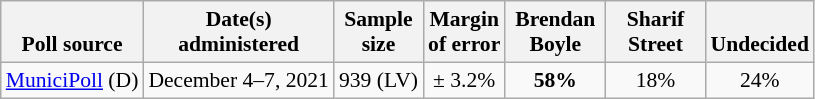<table class="wikitable" style="font-size:90%;text-align:center;">
<tr style="vertical-align:bottom">
<th>Poll source</th>
<th>Date(s)<br>administered</th>
<th>Sample<br>size</th>
<th>Margin<br>of error</th>
<th style="width:60px;">Brendan<br>Boyle</th>
<th style="width:60px;">Sharif<br>Street</th>
<th>Undecided</th>
</tr>
<tr>
<td style="text-align:left;"><a href='#'>MuniciPoll</a> (D)</td>
<td>December 4–7, 2021</td>
<td>939 (LV)</td>
<td>± 3.2%</td>
<td><strong>58%</strong></td>
<td>18%</td>
<td>24%</td>
</tr>
</table>
